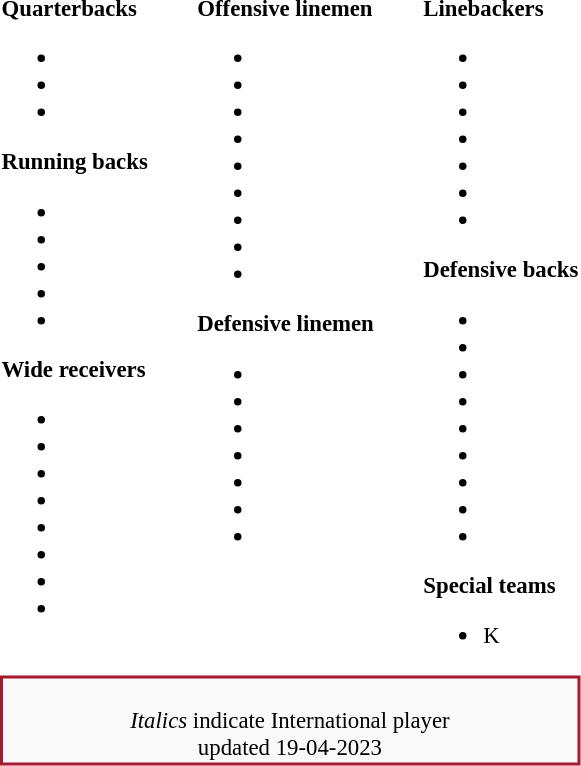<table class="toccolours" style="text-align: left;">
<tr>
<td style="font-size: 95%;vertical-align:top;"><strong>Quarterbacks</strong><br><ul><li></li><li></li><li></li></ul><strong>Running backs</strong><ul><li></li><li></li><li></li><li></li><li></li></ul><strong>Wide receivers</strong><ul><li></li><li></li><li></li><li></li><li></li><li></li><li></li><li></li></ul></td>
<td style="width: 25px;"></td>
<td style="font-size: 95%;vertical-align:top;"><strong>Offensive linemen</strong><br><ul><li></li><li></li><li></li><li></li><li></li><li></li><li></li><li></li><li></li></ul><strong>Defensive linemen</strong><ul><li></li><li></li><li></li><li></li><li></li><li></li><li></li></ul></td>
<td style="width: 25px;"></td>
<td style="font-size: 95%;vertical-align:top;"><strong>Linebackers </strong><br><ul><li></li><li></li><li></li><li></li><li></li><li></li><li></li></ul><strong>Defensive backs</strong><ul><li></li><li></li><li></li><li></li><li></li><li></li><li></li><li></li><li></li></ul><strong>Special teams</strong><ul><li> K</li></ul></td>
</tr>
<tr>
<td style="text-align:center;font-size: 95%;background:#F9F9F9;border:2px solid #A6192E" colspan="10"><br><em>Italics</em> indicate International player<br><span></span> updated 19-04-2023</td>
</tr>
<tr>
</tr>
</table>
